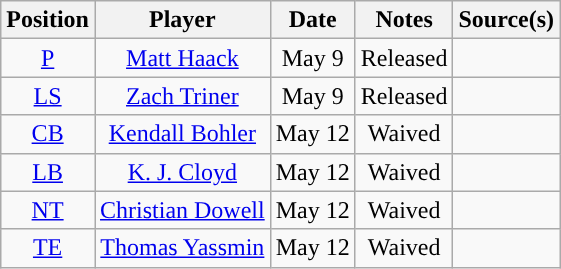<table class="wikitable" style="text-align:center">
<tr>
<th>Position</th>
<th>Player</th>
<th>Date</th>
<th>Notes</th>
<th>Source(s)</th>
</tr>
<tr>
<td><a href='#'>P</a></td>
<td><a href='#'>Matt Haack</a></td>
<td>May 9</td>
<td>Released</td>
<td></td>
</tr>
<tr>
<td><a href='#'>LS</a></td>
<td><a href='#'>Zach Triner</a></td>
<td>May 9</td>
<td>Released</td>
<td></td>
</tr>
<tr>
<td><a href='#'>CB</a></td>
<td><a href='#'>Kendall Bohler</a></td>
<td>May 12</td>
<td>Waived</td>
<td></td>
</tr>
<tr>
<td><a href='#'>LB</a></td>
<td><a href='#'>K. J. Cloyd</a></td>
<td>May 12</td>
<td>Waived</td>
<td></td>
</tr>
<tr>
<td><a href='#'>NT</a></td>
<td><a href='#'>Christian Dowell</a></td>
<td>May 12</td>
<td>Waived</td>
<td></td>
</tr>
<tr>
<td><a href='#'>TE</a></td>
<td><a href='#'>Thomas Yassmin</a></td>
<td>May 12</td>
<td>Waived</td>
<td></td>
</tr>
</table>
